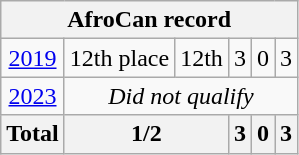<table class="wikitable" style="text-align:center;">
<tr>
<th colspan="6">AfroCan record</th>
</tr>
<tr>
<td> <a href='#'>2019</a></td>
<td>12th place</td>
<td>12th</td>
<td>3</td>
<td>0</td>
<td>3</td>
</tr>
<tr>
<td> <a href='#'>2023</a></td>
<td colspan=5><em>Did not qualify</em></td>
</tr>
<tr>
<th>Total</th>
<th colspan="2">1/2</th>
<th>3</th>
<th>0</th>
<th>3</th>
</tr>
</table>
